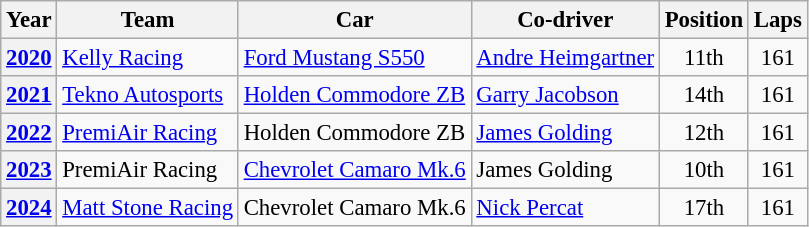<table class="wikitable" style="font-size: 95%;">
<tr>
<th>Year</th>
<th>Team</th>
<th>Car</th>
<th>Co-driver</th>
<th>Position</th>
<th>Laps</th>
</tr>
<tr>
<th><a href='#'>2020</a></th>
<td><a href='#'>Kelly Racing</a></td>
<td><a href='#'>Ford Mustang S550</a></td>
<td> <a href='#'>Andre Heimgartner</a></td>
<td align="center">11th</td>
<td align="center">161</td>
</tr>
<tr>
<th><a href='#'>2021</a></th>
<td><a href='#'>Tekno Autosports</a></td>
<td><a href='#'>Holden Commodore ZB</a></td>
<td> <a href='#'>Garry Jacobson</a></td>
<td align="center">14th</td>
<td align="center">161</td>
</tr>
<tr>
<th><a href='#'>2022</a></th>
<td><a href='#'>PremiAir Racing</a></td>
<td>Holden Commodore ZB</td>
<td> <a href='#'>James Golding</a></td>
<td align="center">12th</td>
<td align="center">161</td>
</tr>
<tr>
<th><a href='#'>2023</a></th>
<td>PremiAir Racing</td>
<td><a href='#'>Chevrolet Camaro Mk.6</a></td>
<td> James Golding</td>
<td align="center">10th</td>
<td align="center">161</td>
</tr>
<tr>
<th><a href='#'>2024</a></th>
<td><a href='#'>Matt Stone Racing</a></td>
<td>Chevrolet Camaro Mk.6</td>
<td> <a href='#'>Nick Percat</a></td>
<td align="center">17th</td>
<td align="center">161</td>
</tr>
</table>
